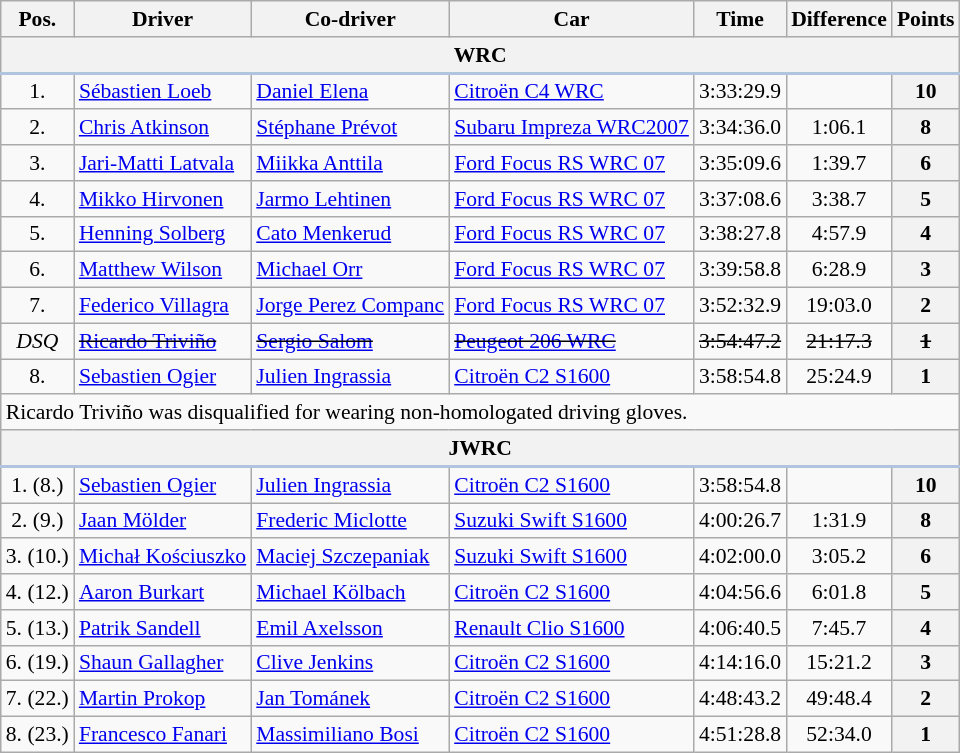<table class="wikitable" style="text-align: center; font-size: 90%; max-width: 950px;">
<tr>
<th>Pos.</th>
<th>Driver</th>
<th>Co-driver</th>
<th>Car</th>
<th>Time</th>
<th>Difference</th>
<th>Points</th>
</tr>
<tr>
<th colspan="7" style="border-bottom: 2px solid LightSteelBlue;">WRC</th>
</tr>
<tr>
<td>1.</td>
<td align="left"> <a href='#'>Sébastien Loeb</a></td>
<td align="left"> <a href='#'>Daniel Elena</a></td>
<td align="left"><a href='#'>Citroën C4 WRC</a></td>
<td>3:33:29.9</td>
<td></td>
<th>10</th>
</tr>
<tr>
<td>2.</td>
<td align="left"> <a href='#'>Chris Atkinson</a></td>
<td align="left"> <a href='#'>Stéphane Prévot</a></td>
<td align="left"><a href='#'>Subaru Impreza WRC2007</a></td>
<td>3:34:36.0</td>
<td>1:06.1</td>
<th>8</th>
</tr>
<tr>
<td>3.</td>
<td align="left"> <a href='#'>Jari-Matti Latvala</a></td>
<td align="left"> <a href='#'>Miikka Anttila</a></td>
<td align="left"><a href='#'>Ford Focus RS WRC 07</a></td>
<td>3:35:09.6</td>
<td>1:39.7</td>
<th>6</th>
</tr>
<tr>
<td>4.</td>
<td align="left"> <a href='#'>Mikko Hirvonen</a></td>
<td align="left"> <a href='#'>Jarmo Lehtinen</a></td>
<td align="left"><a href='#'>Ford Focus RS WRC 07</a></td>
<td>3:37:08.6</td>
<td>3:38.7</td>
<th>5</th>
</tr>
<tr>
<td>5.</td>
<td align="left"> <a href='#'>Henning Solberg</a></td>
<td align="left"> <a href='#'>Cato Menkerud</a></td>
<td align="left"><a href='#'>Ford Focus RS WRC 07</a></td>
<td>3:38:27.8</td>
<td>4:57.9</td>
<th>4</th>
</tr>
<tr>
<td>6.</td>
<td align=left> <a href='#'>Matthew Wilson</a></td>
<td align=left> <a href='#'>Michael Orr</a></td>
<td align=left><a href='#'>Ford Focus RS WRC 07</a></td>
<td>3:39:58.8</td>
<td>6:28.9</td>
<th>3</th>
</tr>
<tr>
<td>7.</td>
<td align="left"> <a href='#'>Federico Villagra</a></td>
<td align="left"> <a href='#'>Jorge Perez Companc</a></td>
<td align=left><a href='#'>Ford Focus RS WRC 07</a></td>
<td>3:52:32.9</td>
<td>19:03.0</td>
<th>2</th>
</tr>
<tr>
<td><em>DSQ</em> <strong></strong></td>
<td align="left"><s> <a href='#'>Ricardo Triviño</a></s></td>
<td align="left"><s> <a href='#'>Sergio Salom</a></s></td>
<td align="left"><s><a href='#'>Peugeot 206 WRC</a></s></td>
<td><s>3:54:47.2</s></td>
<td><s>21:17.3</s></td>
<th><s>1</s></th>
</tr>
<tr>
<td>8.</td>
<td align="left"> <a href='#'>Sebastien Ogier</a></td>
<td align="left"> <a href='#'>Julien Ingrassia</a></td>
<td align="left"><a href='#'>Citroën C2 S1600</a></td>
<td>3:58:54.8</td>
<td>25:24.9</td>
<th>1</th>
</tr>
<tr>
<td colspan="7" align="left"> Ricardo Triviño was disqualified for wearing non-homologated driving gloves.</td>
</tr>
<tr>
<th colspan="7" style="border-bottom: 2px solid LightSteelBlue;">JWRC</th>
</tr>
<tr>
<td>1. (8.)</td>
<td align="left"> <a href='#'>Sebastien Ogier</a></td>
<td align="left"> <a href='#'>Julien Ingrassia</a></td>
<td align="left"><a href='#'>Citroën C2 S1600</a></td>
<td>3:58:54.8</td>
<td></td>
<th>10</th>
</tr>
<tr>
<td>2. (9.)</td>
<td align="left"> <a href='#'>Jaan Mölder</a></td>
<td align="left"> <a href='#'>Frederic Miclotte</a></td>
<td align="left"><a href='#'>Suzuki Swift S1600</a></td>
<td>4:00:26.7</td>
<td>1:31.9</td>
<th>8</th>
</tr>
<tr>
<td>3. (10.)</td>
<td align="left"> <a href='#'>Michał Kościuszko</a></td>
<td align="left"> <a href='#'>Maciej Szczepaniak</a></td>
<td align="left"><a href='#'>Suzuki Swift S1600</a></td>
<td>4:02:00.0</td>
<td>3:05.2</td>
<th>6</th>
</tr>
<tr>
<td>4. (12.)</td>
<td align="left"> <a href='#'>Aaron Burkart</a></td>
<td align="left"> <a href='#'>Michael Kölbach</a></td>
<td align="left"><a href='#'>Citroën C2 S1600</a></td>
<td>4:04:56.6</td>
<td>6:01.8</td>
<th>5</th>
</tr>
<tr>
<td>5. (13.)</td>
<td align="left"> <a href='#'>Patrik Sandell</a></td>
<td align="left"> <a href='#'>Emil Axelsson</a></td>
<td align="left"><a href='#'>Renault Clio S1600</a></td>
<td>4:06:40.5</td>
<td>7:45.7</td>
<th>4</th>
</tr>
<tr>
<td>6. (19.)</td>
<td align="left"> <a href='#'>Shaun Gallagher</a></td>
<td align="left"> <a href='#'>Clive Jenkins</a></td>
<td align="left"><a href='#'>Citroën C2 S1600</a></td>
<td>4:14:16.0</td>
<td>15:21.2</td>
<th>3</th>
</tr>
<tr>
<td>7. (22.)</td>
<td align="left"> <a href='#'>Martin Prokop</a></td>
<td align="left"> <a href='#'>Jan Tománek</a></td>
<td align="left"><a href='#'>Citroën C2 S1600</a></td>
<td>4:48:43.2</td>
<td>49:48.4</td>
<th>2</th>
</tr>
<tr>
<td>8. (23.)</td>
<td align="left"> <a href='#'>Francesco Fanari</a></td>
<td align="left"> <a href='#'>Massimiliano Bosi</a></td>
<td align="left"><a href='#'>Citroën C2 S1600</a></td>
<td>4:51:28.8</td>
<td>52:34.0</td>
<th>1</th>
</tr>
</table>
